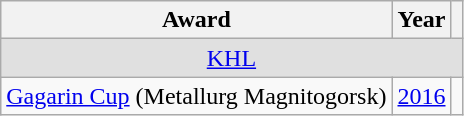<table class="wikitable">
<tr>
<th>Award</th>
<th>Year</th>
<th></th>
</tr>
<tr ALIGN="center" bgcolor="#e0e0e0">
<td colspan="3"><a href='#'>KHL</a></td>
</tr>
<tr>
<td><a href='#'>Gagarin Cup</a> (Metallurg Magnitogorsk)</td>
<td><a href='#'>2016</a></td>
<td></td>
</tr>
</table>
